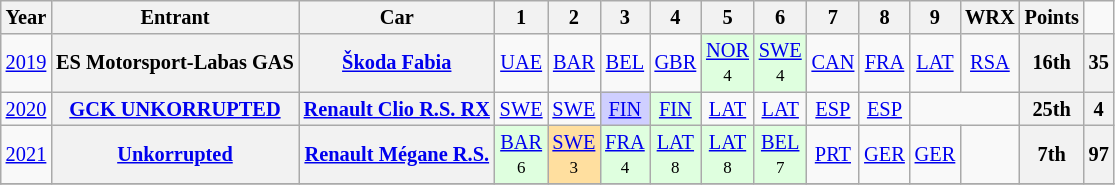<table class="wikitable" border="1" style="text-align:center; font-size:85%;">
<tr valign="top">
<th>Year</th>
<th>Entrant</th>
<th>Car</th>
<th>1</th>
<th>2</th>
<th>3</th>
<th>4</th>
<th>5</th>
<th>6</th>
<th>7</th>
<th>8</th>
<th>9</th>
<th>WRX</th>
<th>Points</th>
</tr>
<tr>
<td><a href='#'>2019</a></td>
<th nowrap>ES Motorsport-Labas GAS</th>
<th nowrap><a href='#'>Škoda Fabia</a></th>
<td><a href='#'>UAE</a></td>
<td><a href='#'>BAR</a></td>
<td><a href='#'>BEL</a></td>
<td><a href='#'>GBR</a></td>
<td style="background:#DFFFDF;"><a href='#'>NOR</a><br><small>4</small></td>
<td style="background:#DFFFDF;"><a href='#'>SWE</a><br><small>4</small></td>
<td><a href='#'>CAN</a></td>
<td><a href='#'>FRA</a></td>
<td><a href='#'>LAT</a></td>
<td><a href='#'>RSA</a></td>
<th>16th</th>
<th>35</th>
</tr>
<tr>
<td><a href='#'>2020</a></td>
<th nowrap><a href='#'>GCK UNKORRUPTED</a></th>
<th nowrap><a href='#'>Renault Clio R.S. RX</a></th>
<td><a href='#'>SWE</a></td>
<td><a href='#'>SWE</a></td>
<td style="background:#CFCFFF;"><a href='#'>FIN</a><br></td>
<td style="background:#DFFFDF;"><a href='#'>FIN</a><br></td>
<td><a href='#'>LAT</a></td>
<td><a href='#'>LAT</a></td>
<td><a href='#'>ESP</a></td>
<td><a href='#'>ESP</a></td>
<td colspan=2></td>
<th>25th</th>
<th>4</th>
</tr>
<tr>
<td><a href='#'>2021</a></td>
<th nowrap><a href='#'>Unkorrupted</a></th>
<th nowrap><a href='#'>Renault Mégane R.S.</a></th>
<td style="background:#DFFFDF;"><a href='#'>BAR</a><br><small>6</small></td>
<td style="background:#FFDF9F;"><a href='#'>SWE</a><br><small>3</small></td>
<td style="background:#DFFFDF;"><a href='#'>FRA</a><br><small>4</small></td>
<td style="background:#DFFFDF;"><a href='#'>LAT</a><br><small>8</small></td>
<td style="background:#DFFFDF;"><a href='#'>LAT</a><br><small>8</small></td>
<td style="background:#DFFFDF;"><a href='#'>BEL</a><br><small>7</small></td>
<td><a href='#'>PRT</a></td>
<td><a href='#'>GER</a></td>
<td><a href='#'>GER</a></td>
<td></td>
<th>7th</th>
<th>97</th>
</tr>
<tr>
</tr>
</table>
